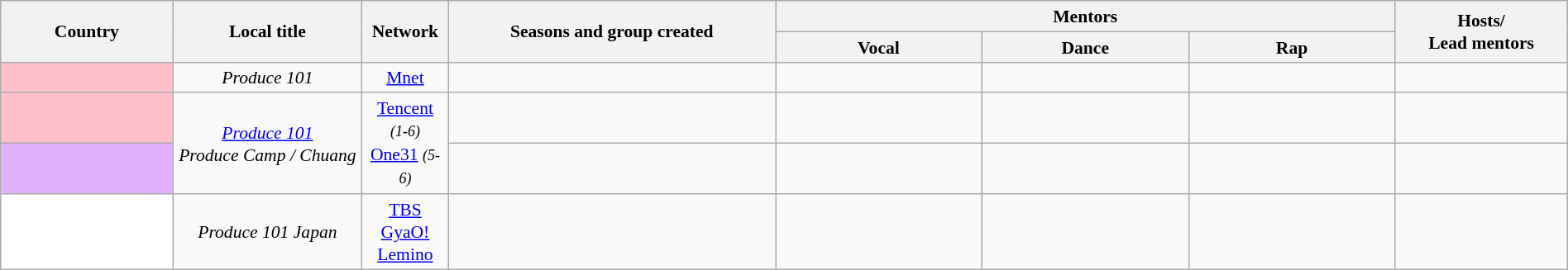<table class="wikitable sortable" style="text-align:center; font-size:90%; line-height:18px; width:100%;">
<tr>
<th rowspan="2" scope="col" width="10%">Country</th>
<th rowspan="2" scope="col" width="11%">Local title</th>
<th rowspan="2" scope="col" width="5%">Network</th>
<th rowspan="2" scope="col" width="19%">Seasons and group created</th>
<th colspan="3" scope="col" width="45%">Mentors</th>
<th rowspan="2" scope="col" width="10%">Hosts/<br>Lead mentors</th>
</tr>
<tr>
<th scope="col" width="12%">Vocal</th>
<th scope="col" width="12%">Dance</th>
<th scope="col" width="12%">Rap</th>
</tr>
<tr>
<td style="background:pink; text-align:left;"></td>
<td><em>Produce 101</em></td>
<td><a href='#'>Mnet</a></td>
<td><br></td>
<td style="vertical-align:"><br></td>
<td style="vertical-align:"><br></td>
<td style="vertical-align:"><br></td>
<td style="vertical-align:"><br></td>
</tr>
<tr>
<td style="background:pink; text-align:left;"></td>
<td rowspan="2"><em><a href='#'>Produce 101</a></em> <br><em>Produce Camp / Chuang</em> </td>
<td rowspan="2"><a href='#'>Tencent</a> <small><em>(1-6)</em></small><br><a href='#'>One31</a> <em><small>(5-6)</small></em></td>
<td></td>
<td style="vertical-align:"><br></td>
<td style="vertical-align:"><br></td>
<td style="vertical-align:"><br></td>
<td style="vertical-align:"><br></td>
</tr>
<tr>
<td style="background:#E0B0FF; text-align:left;"></td>
<td style="vertical-align:"><br></td>
<td style="vertical-align:"><br></td>
<td style="vertical-align:"><br></td>
<td></td>
<td></td>
</tr>
<tr>
<td style="background:white; text-align:left;"></td>
<td><em>Produce 101 Japan</em></td>
<td><a href='#'>TBS</a> <br><a href='#'>GyaO!</a> <br><a href='#'>Lemino</a> </td>
<td><br></td>
<td style="vertical-align:"><br></td>
<td style="vertical-align:"><br></td>
<td style="vertical-align:"><br></td>
<td style="vertical-align:"><br></td>
</tr>
</table>
